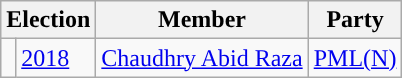<table class="wikitable">
<tr>
<th colspan="2">Election</th>
<th>Member</th>
<th>Party</th>
</tr>
<tr>
<td style="background-color: "></td>
<td><a href='#'>2018</a></td>
<td><a href='#'>Chaudhry Abid Raza</a></td>
<td><a href='#'>PML(N)</a></td>
</tr>
</table>
